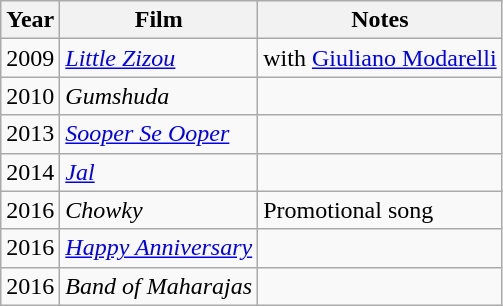<table class="wikitable">
<tr>
<th>Year</th>
<th>Film</th>
<th>Notes</th>
</tr>
<tr>
<td>2009</td>
<td><em><a href='#'>Little Zizou</a></em></td>
<td>with <a href='#'>Giuliano Modarelli</a></td>
</tr>
<tr>
<td>2010</td>
<td><em>Gumshuda</em></td>
<td></td>
</tr>
<tr>
<td>2013</td>
<td><em><a href='#'>Sooper Se Ooper</a></em></td>
<td></td>
</tr>
<tr>
<td>2014</td>
<td><em><a href='#'>Jal</a></em></td>
<td></td>
</tr>
<tr>
<td>2016</td>
<td><em>Chowky</em></td>
<td>Promotional song</td>
</tr>
<tr>
<td>2016</td>
<td><em><a href='#'>Happy Anniversary</a></em></td>
<td></td>
</tr>
<tr>
<td>2016</td>
<td><em>Band of Maharajas</em></td>
<td></td>
</tr>
</table>
